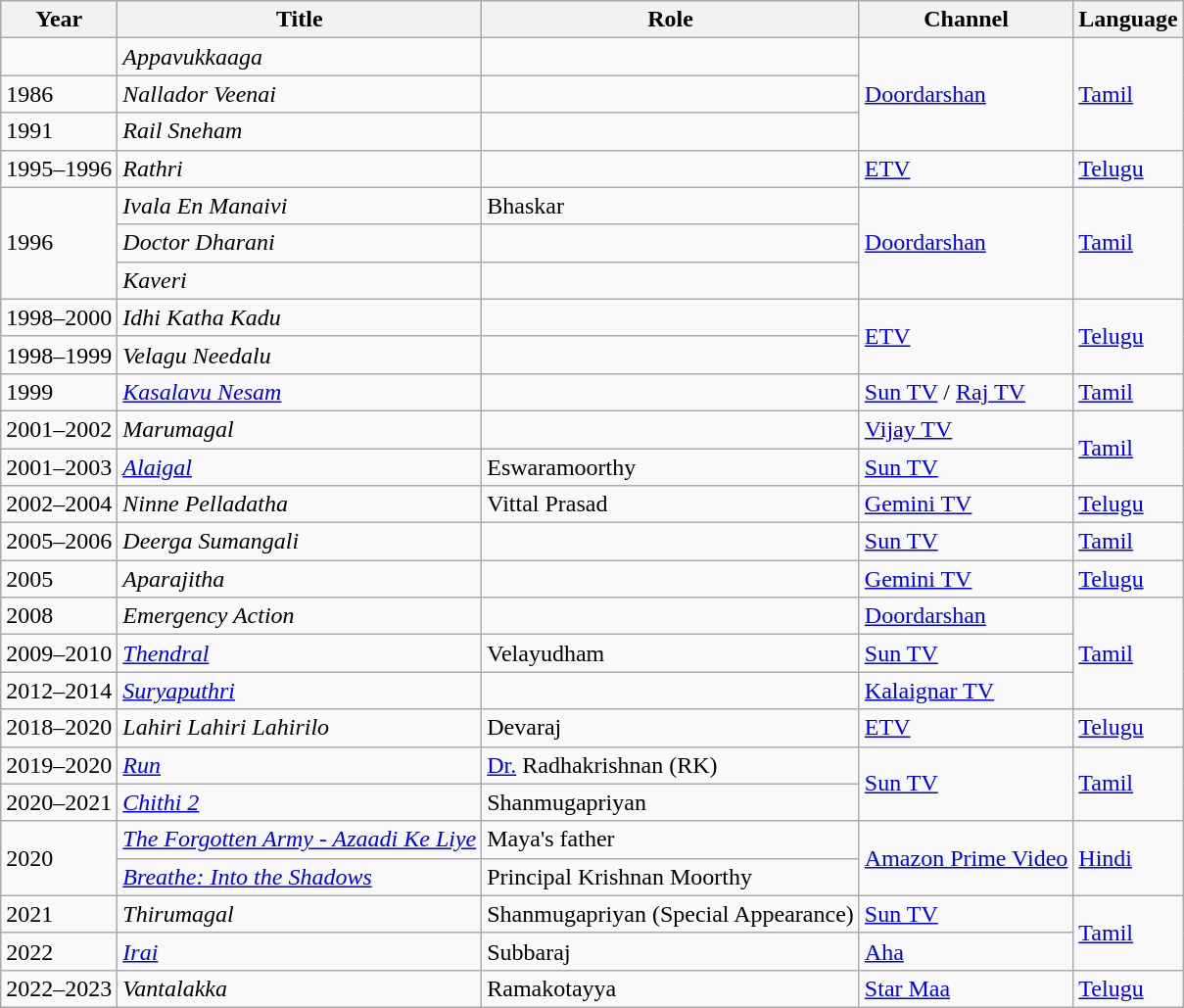<table class="wikitable sortable">
<tr>
<th>Year</th>
<th>Title</th>
<th>Role</th>
<th>Channel</th>
<th>Language</th>
</tr>
<tr>
<td></td>
<td><em>Appavukkaaga</em></td>
<td></td>
<td rowspan="3"><a href='#'>Doordarshan</a></td>
<td rowspan="3"><a href='#'>Tamil</a></td>
</tr>
<tr>
<td>1986</td>
<td><em>Nallador Veenai</em></td>
<td></td>
</tr>
<tr>
<td>1991</td>
<td><em>Rail Sneham</em></td>
<td></td>
</tr>
<tr>
<td>1995–1996</td>
<td><em>Rathri</em></td>
<td></td>
<td><a href='#'>ETV</a></td>
<td><a href='#'>Telugu</a></td>
</tr>
<tr>
<td rowspan="3">1996</td>
<td><em>Ivala En Manaivi</em></td>
<td>Bhaskar</td>
<td rowspan="3"><a href='#'>Doordarshan</a></td>
<td rowspan="3"><a href='#'>Tamil</a></td>
</tr>
<tr>
<td><em>Doctor Dharani</em></td>
<td></td>
</tr>
<tr>
<td><em>Kaveri</em></td>
<td></td>
</tr>
<tr>
<td>1998–2000</td>
<td><em>Idhi Katha Kadu</em></td>
<td></td>
<td rowspan="2"><a href='#'>ETV</a></td>
<td rowspan="2"><a href='#'>Telugu</a></td>
</tr>
<tr>
<td>1998–1999</td>
<td><em>Velagu Needalu</em></td>
<td></td>
</tr>
<tr>
<td>1999</td>
<td><em><a href='#'>Kasalavu Nesam</a></em></td>
<td></td>
<td><a href='#'>Sun TV</a> / <a href='#'>Raj TV</a></td>
<td><a href='#'>Tamil</a></td>
</tr>
<tr>
<td>2001–2002</td>
<td><em>Marumagal</em></td>
<td></td>
<td><a href='#'>Vijay TV</a></td>
<td rowspan="2"><a href='#'>Tamil</a></td>
</tr>
<tr>
<td>2001–2003</td>
<td><em><a href='#'>Alaigal</a></em></td>
<td>Eswaramoorthy</td>
<td><a href='#'>Sun TV</a></td>
</tr>
<tr>
<td>2002–2004</td>
<td><em>Ninne Pelladatha</em></td>
<td>Vittal Prasad</td>
<td><a href='#'>Gemini TV</a></td>
<td><a href='#'>Telugu</a></td>
</tr>
<tr>
<td>2005–2006</td>
<td><em>Deerga Sumangali</em></td>
<td></td>
<td><a href='#'>Sun TV</a></td>
<td><a href='#'>Tamil</a></td>
</tr>
<tr>
<td>2005</td>
<td><em>Aparajitha</em></td>
<td></td>
<td><a href='#'>Gemini TV</a></td>
<td><a href='#'>Telugu</a></td>
</tr>
<tr>
<td>2008</td>
<td><em>Emergency Action</em></td>
<td></td>
<td><a href='#'>Doordarshan</a></td>
<td rowspan="3"><a href='#'>Tamil</a></td>
</tr>
<tr>
<td>2009–2010</td>
<td><em><a href='#'>Thendral</a></em></td>
<td>Velayudham</td>
<td><a href='#'>Sun TV</a></td>
</tr>
<tr>
<td>2012–2014</td>
<td><em><a href='#'>Suryaputhri</a></em></td>
<td></td>
<td><a href='#'>Kalaignar TV</a></td>
</tr>
<tr>
<td>2018–2020</td>
<td><em>Lahiri Lahiri Lahirilo</em></td>
<td>Devaraj</td>
<td><a href='#'>ETV</a></td>
<td><a href='#'>Telugu</a></td>
</tr>
<tr>
<td>2019–2020</td>
<td><em><a href='#'>Run</a></em></td>
<td><a href='#'>Dr.</a> Radhakrishnan (RK)</td>
<td rowspan="2"><a href='#'>Sun TV</a></td>
<td rowspan="2"><a href='#'>Tamil</a></td>
</tr>
<tr>
<td>2020–2021</td>
<td><em><a href='#'>Chithi 2</a></em></td>
<td>Shanmugapriyan</td>
</tr>
<tr>
<td rowspan="2">2020</td>
<td><em><a href='#'>The Forgotten Army - Azaadi Ke Liye</a></em></td>
<td>Maya's father</td>
<td rowspan="2"><a href='#'>Amazon Prime Video</a></td>
<td rowspan="2"><a href='#'>Hindi</a></td>
</tr>
<tr>
<td><em><a href='#'>Breathe: Into the Shadows</a></em></td>
<td>Principal Krishnan Moorthy</td>
</tr>
<tr>
<td>2021</td>
<td><em>Thirumagal</em></td>
<td>Shanmugapriyan (Special Appearance)</td>
<td><a href='#'>Sun TV</a></td>
<td rowspan="2"><a href='#'>Tamil</a></td>
</tr>
<tr>
<td>2022</td>
<td><em><a href='#'>Irai</a></em></td>
<td>Subbaraj</td>
<td><a href='#'>Aha</a></td>
</tr>
<tr>
<td>2022–2023</td>
<td><em>Vantalakka</em></td>
<td>Ramakotayya</td>
<td><a href='#'>Star Maa</a></td>
<td><a href='#'>Telugu</a></td>
</tr>
</table>
